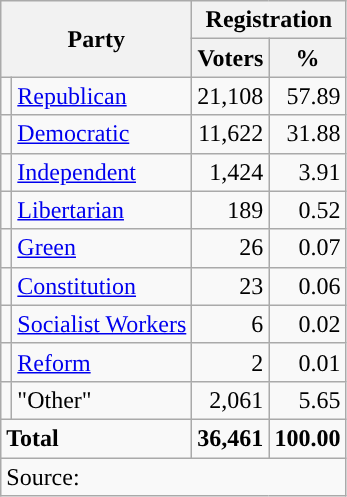<table class="wikitable">
<tr>
<th colspan="2" rowspan="2">Party</th>
<th colspan="2">Registration</th>
</tr>
<tr>
<th>Voters</th>
<th>%</th>
</tr>
<tr>
<td style="background-color:"></td>
<td><a href='#'>Republican</a></td>
<td style="text-align:right;">21,108</td>
<td style="text-align:right;">57.89</td>
</tr>
<tr>
<td style="background-color:"></td>
<td><a href='#'>Democratic</a></td>
<td style="text-align:right;">11,622</td>
<td style="text-align:right;">31.88</td>
</tr>
<tr>
<td style="background-color:"></td>
<td><a href='#'>Independent</a></td>
<td style="text-align:right;">1,424</td>
<td style="text-align:right;">3.91</td>
</tr>
<tr>
<td style="background-color:"></td>
<td><a href='#'>Libertarian</a></td>
<td style="text-align:right;">189</td>
<td style="text-align:right;">0.52</td>
</tr>
<tr>
<td style="background-color:"></td>
<td><a href='#'>Green</a></td>
<td style="text-align:right;">26</td>
<td style="text-align:right;">0.07</td>
</tr>
<tr>
<td style="background-color:"></td>
<td><a href='#'>Constitution</a></td>
<td style="text-align:right;">23</td>
<td style="text-align:right;">0.06</td>
</tr>
<tr>
<td style="background-color:"></td>
<td><a href='#'>Socialist Workers</a></td>
<td style="text-align:right;">6</td>
<td style="text-align:right;">0.02</td>
</tr>
<tr>
<td style="background-color:"></td>
<td><a href='#'>Reform</a></td>
<td style="text-align:right;">2</td>
<td style="text-align:right;">0.01</td>
</tr>
<tr>
<td></td>
<td>"Other"</td>
<td style="text-align:right;">2,061</td>
<td style="text-align:right;">5.65</td>
</tr>
<tr>
<td colspan="2"><strong>Total</strong></td>
<td style="text-align:right;"><strong>36,461</strong></td>
<td style="text-align:right;"><strong>100.00</strong></td>
</tr>
<tr>
<td colspan="4">Source: <em></em></td>
</tr>
</table>
